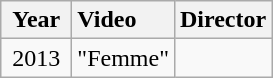<table class="wikitable">
<tr>
<th style="vertical-align:top; text-align:center; width:40px;">Year</th>
<th style="text-align:left; vertical-align:top;">Video</th>
<th style="text-align:left; vertical-align:top;">Director</th>
</tr>
<tr>
<td style="text-align:center;">2013</td>
<td style="text-align:left; vertical-align:top;">"Femme"</td>
<td style="text-align:left; vertical-align:top;"></td>
</tr>
</table>
